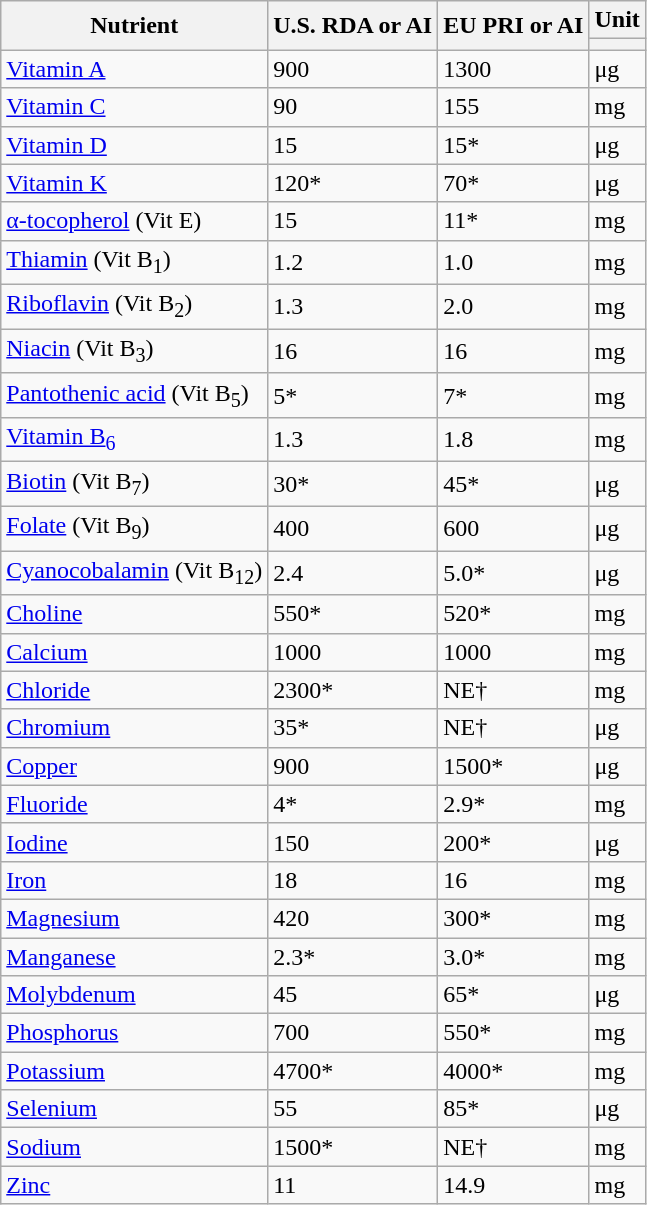<table class="wikitable">
<tr>
<th rowspan="2">Nutrient</th>
<th rowspan="2">U.S. RDA or AI</th>
<th rowspan="2">EU PRI or AI</th>
<th>Unit</th>
</tr>
<tr>
<th></th>
</tr>
<tr>
<td><a href='#'>Vitamin A</a></td>
<td>900</td>
<td>1300</td>
<td>μg</td>
</tr>
<tr>
<td><a href='#'>Vitamin C</a></td>
<td>90</td>
<td>155</td>
<td>mg</td>
</tr>
<tr>
<td><a href='#'>Vitamin D</a></td>
<td>15</td>
<td>15*</td>
<td>μg</td>
</tr>
<tr>
<td><a href='#'>Vitamin K</a></td>
<td>120*</td>
<td>70*</td>
<td>μg</td>
</tr>
<tr>
<td><a href='#'>α-tocopherol</a> (Vit E)</td>
<td>15</td>
<td>11*</td>
<td>mg</td>
</tr>
<tr>
<td><a href='#'>Thiamin</a> (Vit B<sub>1</sub>)</td>
<td>1.2</td>
<td>1.0</td>
<td>mg</td>
</tr>
<tr>
<td><a href='#'>Riboflavin</a> (Vit B<sub>2</sub>)</td>
<td>1.3</td>
<td>2.0</td>
<td>mg</td>
</tr>
<tr>
<td><a href='#'>Niacin</a> (Vit B<sub>3</sub>)</td>
<td>16</td>
<td>16</td>
<td>mg</td>
</tr>
<tr>
<td><a href='#'>Pantothenic acid</a> (Vit B<sub>5</sub>)</td>
<td>5*</td>
<td>7*</td>
<td>mg</td>
</tr>
<tr>
<td><a href='#'>Vitamin B<sub>6</sub></a></td>
<td>1.3</td>
<td>1.8</td>
<td>mg</td>
</tr>
<tr>
<td><a href='#'>Biotin</a> (Vit B<sub>7</sub>)</td>
<td>30*</td>
<td>45*</td>
<td>μg</td>
</tr>
<tr>
<td><a href='#'>Folate</a> (Vit B<sub>9</sub>)</td>
<td>400</td>
<td>600</td>
<td>μg</td>
</tr>
<tr>
<td><a href='#'>Cyanocobalamin</a> (Vit B<sub>12</sub>)</td>
<td>2.4</td>
<td>5.0*</td>
<td>μg</td>
</tr>
<tr>
<td><a href='#'>Choline</a></td>
<td>550*</td>
<td>520*</td>
<td>mg</td>
</tr>
<tr>
<td><a href='#'>Calcium</a></td>
<td>1000</td>
<td>1000</td>
<td>mg</td>
</tr>
<tr>
<td><a href='#'>Chloride</a></td>
<td>2300*</td>
<td>NE†</td>
<td>mg</td>
</tr>
<tr>
<td><a href='#'>Chromium</a></td>
<td>35*</td>
<td>NE†</td>
<td>μg</td>
</tr>
<tr>
<td><a href='#'>Copper</a></td>
<td>900</td>
<td>1500*</td>
<td>μg</td>
</tr>
<tr>
<td><a href='#'>Fluoride</a></td>
<td>4*</td>
<td>2.9*</td>
<td>mg</td>
</tr>
<tr>
<td><a href='#'>Iodine</a></td>
<td>150</td>
<td>200*</td>
<td>μg</td>
</tr>
<tr>
<td><a href='#'>Iron</a></td>
<td>18</td>
<td>16</td>
<td>mg</td>
</tr>
<tr>
<td><a href='#'>Magnesium</a></td>
<td>420</td>
<td>300*</td>
<td>mg</td>
</tr>
<tr>
<td><a href='#'>Manganese</a></td>
<td>2.3*</td>
<td>3.0*</td>
<td>mg</td>
</tr>
<tr>
<td><a href='#'>Molybdenum</a></td>
<td>45</td>
<td>65*</td>
<td>μg</td>
</tr>
<tr>
<td><a href='#'>Phosphorus</a></td>
<td>700</td>
<td>550*</td>
<td>mg</td>
</tr>
<tr>
<td><a href='#'>Potassium</a></td>
<td>4700*</td>
<td>4000*</td>
<td>mg</td>
</tr>
<tr>
<td><a href='#'>Selenium</a></td>
<td>55</td>
<td>85*</td>
<td>μg</td>
</tr>
<tr>
<td><a href='#'>Sodium</a></td>
<td>1500*</td>
<td>NE†</td>
<td>mg</td>
</tr>
<tr>
<td><a href='#'>Zinc</a></td>
<td>11</td>
<td>14.9</td>
<td>mg</td>
</tr>
</table>
